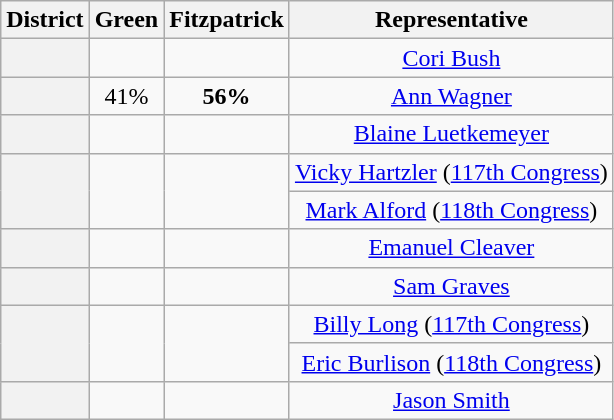<table class=wikitable>
<tr>
<th>District</th>
<th>Green</th>
<th>Fitzpatrick</th>
<th>Representative</th>
</tr>
<tr align=center>
<th></th>
<td></td>
<td></td>
<td><a href='#'>Cori Bush</a></td>
</tr>
<tr align=center>
<th></th>
<td>41%</td>
<td><strong>56%</strong></td>
<td><a href='#'>Ann Wagner</a></td>
</tr>
<tr align=center>
<th></th>
<td></td>
<td></td>
<td><a href='#'>Blaine Luetkemeyer</a></td>
</tr>
<tr align=center>
<th rowspan=2 ></th>
<td rowspan=2></td>
<td rowspan=2></td>
<td><a href='#'>Vicky Hartzler</a> (<a href='#'>117th Congress</a>)</td>
</tr>
<tr align=center>
<td><a href='#'>Mark Alford</a> (<a href='#'>118th Congress</a>)</td>
</tr>
<tr align=center>
<th></th>
<td></td>
<td></td>
<td><a href='#'>Emanuel Cleaver</a></td>
</tr>
<tr align=center>
<th></th>
<td></td>
<td></td>
<td><a href='#'>Sam Graves</a></td>
</tr>
<tr align=center>
<th rowspan=2 ></th>
<td rowspan=2></td>
<td rowspan=2></td>
<td><a href='#'>Billy Long</a> (<a href='#'>117th Congress</a>)</td>
</tr>
<tr align=center>
<td><a href='#'>Eric Burlison</a> (<a href='#'>118th Congress</a>)</td>
</tr>
<tr align=center>
<th></th>
<td></td>
<td></td>
<td><a href='#'>Jason Smith</a></td>
</tr>
</table>
